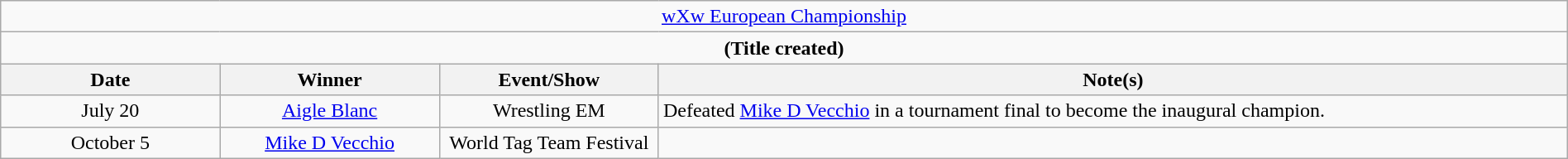<table class="wikitable" style="text-align:center; width:100%;">
<tr>
<td colspan="4" style="text-align: center;"><a href='#'>wXw European Championship</a></td>
</tr>
<tr>
<td colspan="4" style="text-align: center;"><strong>(Title created)</strong></td>
</tr>
<tr>
<th width=14%>Date</th>
<th width=14%>Winner</th>
<th width=14%>Event/Show</th>
<th width=58%>Note(s)</th>
</tr>
<tr>
<td>July 20</td>
<td><a href='#'>Aigle Blanc</a></td>
<td>Wrestling EM</td>
<td align=left>Defeated <a href='#'>Mike D Vecchio</a> in a tournament final to become the inaugural champion.</td>
</tr>
<tr>
<td>October 5</td>
<td><a href='#'>Mike D Vecchio</a></td>
<td>World Tag Team Festival<br></td>
<td></td>
</tr>
</table>
